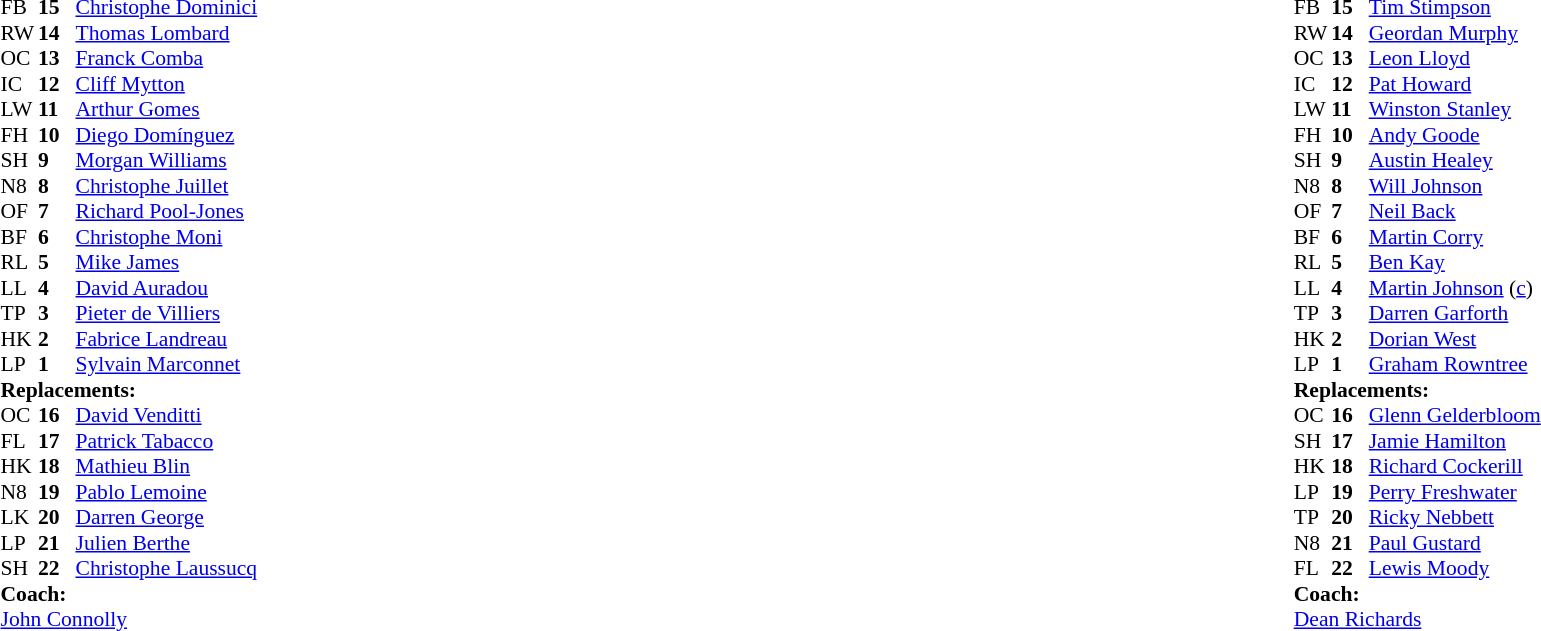<table width="100%">
<tr>
<td valign="top" width="50%"><br><table style="font-size: 90%" cellspacing="0" cellpadding="0">
<tr>
<th width="25"></th>
<th width="25"></th>
</tr>
<tr>
<td>FB</td>
<td><strong>15</strong></td>
<td> <a href='#'>Christophe Dominici</a></td>
</tr>
<tr>
<td>RW</td>
<td><strong>14</strong></td>
<td> <a href='#'>Thomas Lombard</a></td>
</tr>
<tr>
<td>OC</td>
<td><strong>13</strong></td>
<td> <a href='#'>Franck Comba</a></td>
</tr>
<tr>
<td>IC</td>
<td><strong>12</strong></td>
<td> <a href='#'>Cliff Mytton</a></td>
</tr>
<tr>
<td>LW</td>
<td><strong>11</strong></td>
<td> <a href='#'>Arthur Gomes</a></td>
</tr>
<tr>
<td>FH</td>
<td><strong>10</strong></td>
<td> <a href='#'>Diego Domínguez</a></td>
</tr>
<tr>
<td>SH</td>
<td><strong>9</strong></td>
<td> <a href='#'>Morgan Williams</a></td>
</tr>
<tr>
<td>N8</td>
<td><strong>8</strong></td>
<td> <a href='#'>Christophe Juillet</a></td>
</tr>
<tr>
<td>OF</td>
<td><strong>7</strong></td>
<td> <a href='#'>Richard Pool-Jones</a></td>
</tr>
<tr>
<td>BF</td>
<td><strong>6</strong></td>
<td> <a href='#'>Christophe Moni</a></td>
</tr>
<tr>
<td>RL</td>
<td><strong>5</strong></td>
<td> <a href='#'>Mike James</a></td>
</tr>
<tr>
<td>LL</td>
<td><strong>4</strong></td>
<td> <a href='#'>David Auradou</a></td>
</tr>
<tr>
<td>TP</td>
<td><strong>3</strong></td>
<td> <a href='#'>Pieter de Villiers</a></td>
</tr>
<tr>
<td>HK</td>
<td><strong>2</strong></td>
<td> <a href='#'>Fabrice Landreau</a></td>
<td></td>
</tr>
<tr>
<td>LP</td>
<td><strong>1</strong></td>
<td> <a href='#'>Sylvain Marconnet</a></td>
</tr>
<tr>
<td colspan=4><strong>Replacements:</strong></td>
</tr>
<tr>
<td>OC</td>
<td><strong>16</strong></td>
<td> <a href='#'>David Venditti</a></td>
</tr>
<tr>
<td>FL</td>
<td><strong>17</strong></td>
<td> <a href='#'>Patrick Tabacco</a></td>
</tr>
<tr>
<td>HK</td>
<td><strong>18</strong></td>
<td> <a href='#'>Mathieu Blin</a></td>
</tr>
<tr>
<td>N8</td>
<td><strong>19</strong></td>
<td> <a href='#'>Pablo Lemoine</a></td>
</tr>
<tr>
<td>LK</td>
<td><strong>20</strong></td>
<td> <a href='#'>Darren George</a></td>
</tr>
<tr>
<td>LP</td>
<td><strong>21</strong></td>
<td> <a href='#'>Julien Berthe</a></td>
</tr>
<tr>
<td>SH</td>
<td><strong>22</strong></td>
<td> <a href='#'>Christophe Laussucq</a></td>
</tr>
<tr>
<td colspan="3"><strong>Coach:</strong></td>
</tr>
<tr>
<td colspan="4"> <a href='#'>John Connolly</a></td>
</tr>
</table>
</td>
<td valign="top" width="50%"><br><table style="font-size: 90%" cellspacing="0" cellpadding="0" align="center">
<tr>
<th width="25"></th>
<th width="25"></th>
</tr>
<tr>
<td>FB</td>
<td><strong>15</strong></td>
<td> <a href='#'>Tim Stimpson</a></td>
</tr>
<tr>
<td>RW</td>
<td><strong>14</strong></td>
<td> <a href='#'>Geordan Murphy</a></td>
<td></td>
<td></td>
</tr>
<tr>
<td>OC</td>
<td><strong>13</strong></td>
<td> <a href='#'>Leon Lloyd</a></td>
</tr>
<tr>
<td>IC</td>
<td><strong>12</strong></td>
<td> <a href='#'>Pat Howard</a></td>
</tr>
<tr>
<td>LW</td>
<td><strong>11</strong></td>
<td> <a href='#'>Winston Stanley</a></td>
</tr>
<tr>
<td>FH</td>
<td><strong>10</strong></td>
<td> <a href='#'>Andy Goode</a></td>
<td></td>
<td></td>
</tr>
<tr>
<td>SH</td>
<td><strong>9</strong></td>
<td> <a href='#'>Austin Healey</a></td>
</tr>
<tr>
<td>N8</td>
<td><strong>8</strong></td>
<td> <a href='#'>Will Johnson</a></td>
<td></td>
<td></td>
</tr>
<tr>
<td>OF</td>
<td><strong>7</strong></td>
<td> <a href='#'>Neil Back</a></td>
</tr>
<tr>
<td>BF</td>
<td><strong>6</strong></td>
<td> <a href='#'>Martin Corry</a></td>
</tr>
<tr>
<td>RL</td>
<td><strong>5</strong></td>
<td> <a href='#'>Ben Kay</a></td>
</tr>
<tr>
<td>LL</td>
<td><strong>4</strong></td>
<td> <a href='#'>Martin Johnson</a> (<a href='#'>c</a>)</td>
<td></td>
</tr>
<tr>
<td>TP</td>
<td><strong>3</strong></td>
<td> <a href='#'>Darren Garforth</a></td>
</tr>
<tr>
<td>HK</td>
<td><strong>2</strong></td>
<td> <a href='#'>Dorian West</a></td>
</tr>
<tr>
<td>LP</td>
<td><strong>1</strong></td>
<td> <a href='#'>Graham Rowntree</a></td>
</tr>
<tr>
<td colspan=4><strong>Replacements:</strong></td>
</tr>
<tr>
<td>OC</td>
<td><strong>16</strong></td>
<td> <a href='#'>Glenn Gelderbloom</a></td>
<td></td>
<td></td>
</tr>
<tr>
<td>SH</td>
<td><strong>17</strong></td>
<td> <a href='#'>Jamie Hamilton</a></td>
<td></td>
<td></td>
</tr>
<tr>
<td>HK</td>
<td><strong>18</strong></td>
<td> <a href='#'>Richard Cockerill</a></td>
</tr>
<tr>
<td>LP</td>
<td><strong>19</strong></td>
<td> <a href='#'>Perry Freshwater</a></td>
</tr>
<tr>
<td>TP</td>
<td><strong>20</strong></td>
<td> <a href='#'>Ricky Nebbett</a></td>
</tr>
<tr>
<td>N8</td>
<td><strong>21</strong></td>
<td> <a href='#'>Paul Gustard</a></td>
<td></td>
<td></td>
</tr>
<tr>
<td>FL</td>
<td><strong>22</strong></td>
<td> <a href='#'>Lewis Moody</a></td>
</tr>
<tr>
<td colspan="3"><strong>Coach:</strong></td>
</tr>
<tr>
<td colspan="4"> <a href='#'>Dean Richards</a></td>
</tr>
</table>
</td>
</tr>
</table>
